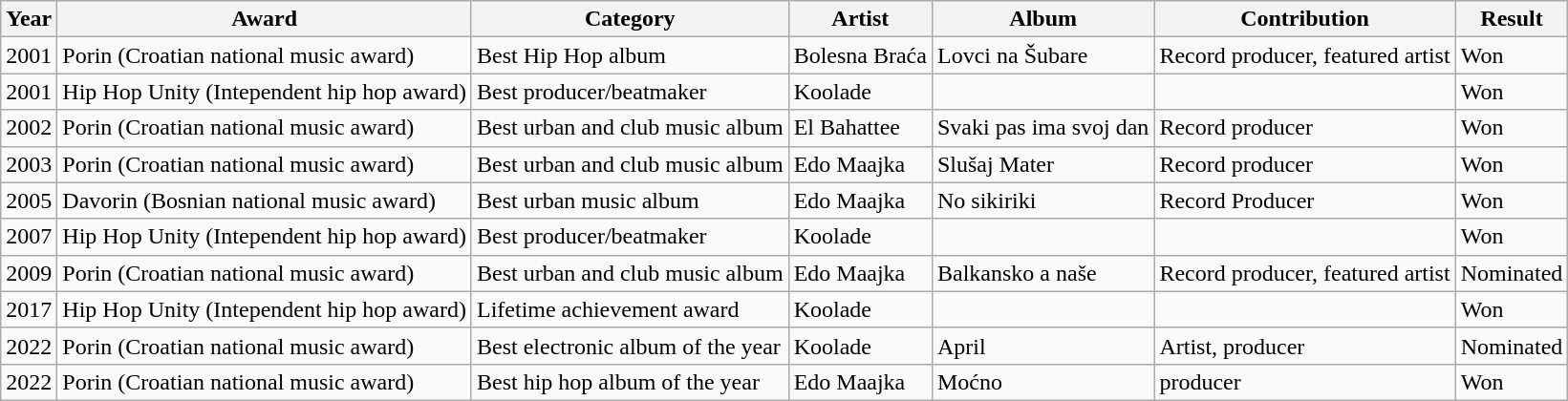<table class="wikitable">
<tr>
<th>Year</th>
<th>Award</th>
<th>Category</th>
<th>Artist</th>
<th>Album</th>
<th>Contribution</th>
<th>Result</th>
</tr>
<tr>
<td>2001</td>
<td>Porin (Croatian national music award)</td>
<td>Best Hip Hop album</td>
<td>Bolesna Braća</td>
<td>Lovci na Šubare</td>
<td>Record producer, featured artist</td>
<td>Won</td>
</tr>
<tr>
<td>2001</td>
<td>Hip Hop Unity (Intependent hip hop award)</td>
<td>Best producer/beatmaker</td>
<td>Koolade</td>
<td></td>
<td></td>
<td>Won</td>
</tr>
<tr>
<td>2002</td>
<td>Porin (Croatian national music award)</td>
<td>Best urban and club music album</td>
<td>El Bahattee</td>
<td>Svaki pas ima svoj dan</td>
<td>Record producer</td>
<td>Won</td>
</tr>
<tr>
<td>2003</td>
<td>Porin (Croatian national music award)</td>
<td>Best urban and club music album</td>
<td>Edo Maajka</td>
<td>Slušaj Mater</td>
<td>Record producer</td>
<td>Won</td>
</tr>
<tr>
<td>2005</td>
<td>Davorin (Bosnian national music award)</td>
<td>Best urban music album</td>
<td>Edo Maajka</td>
<td>No sikiriki</td>
<td>Record Producer</td>
<td>Won</td>
</tr>
<tr>
<td>2007</td>
<td>Hip Hop Unity (Intependent hip hop award)</td>
<td>Best producer/beatmaker</td>
<td>Koolade</td>
<td></td>
<td></td>
<td>Won</td>
</tr>
<tr>
<td>2009</td>
<td>Porin (Croatian national music award)</td>
<td>Best urban and club music album</td>
<td>Edo Maajka</td>
<td>Balkansko a naše</td>
<td>Record producer, featured artist</td>
<td>Nominated</td>
</tr>
<tr>
<td>2017</td>
<td>Hip Hop Unity (Intependent hip hop award)</td>
<td>Lifetime achievement award</td>
<td>Koolade</td>
<td></td>
<td></td>
<td>Won</td>
</tr>
<tr>
<td>2022</td>
<td>Porin (Croatian national music award)</td>
<td>Best electronic album of the year</td>
<td>Koolade</td>
<td>April</td>
<td>Artist, producer</td>
<td>Nominated</td>
</tr>
<tr>
<td>2022</td>
<td>Porin (Croatian national music award)</td>
<td>Best hip hop album of the year</td>
<td>Edo Maajka</td>
<td>Moćno</td>
<td>producer</td>
<td>Won</td>
</tr>
</table>
